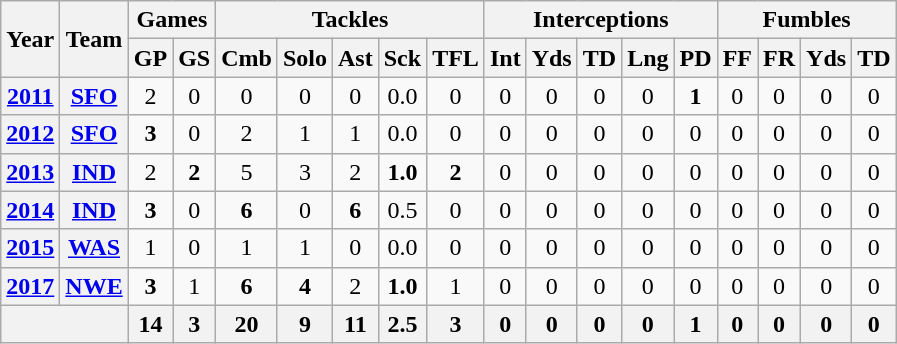<table class="wikitable" style="text-align:center">
<tr>
<th rowspan="2">Year</th>
<th rowspan="2">Team</th>
<th colspan="2">Games</th>
<th colspan="5">Tackles</th>
<th colspan="5">Interceptions</th>
<th colspan="4">Fumbles</th>
</tr>
<tr>
<th>GP</th>
<th>GS</th>
<th>Cmb</th>
<th>Solo</th>
<th>Ast</th>
<th>Sck</th>
<th>TFL</th>
<th>Int</th>
<th>Yds</th>
<th>TD</th>
<th>Lng</th>
<th>PD</th>
<th>FF</th>
<th>FR</th>
<th>Yds</th>
<th>TD</th>
</tr>
<tr>
<th><a href='#'>2011</a></th>
<th><a href='#'>SFO</a></th>
<td>2</td>
<td>0</td>
<td>0</td>
<td>0</td>
<td>0</td>
<td>0.0</td>
<td>0</td>
<td>0</td>
<td>0</td>
<td>0</td>
<td>0</td>
<td><strong>1</strong></td>
<td>0</td>
<td>0</td>
<td>0</td>
<td>0</td>
</tr>
<tr>
<th><a href='#'>2012</a></th>
<th><a href='#'>SFO</a></th>
<td><strong>3</strong></td>
<td>0</td>
<td>2</td>
<td>1</td>
<td>1</td>
<td>0.0</td>
<td>0</td>
<td>0</td>
<td>0</td>
<td>0</td>
<td>0</td>
<td>0</td>
<td>0</td>
<td>0</td>
<td>0</td>
<td>0</td>
</tr>
<tr>
<th><a href='#'>2013</a></th>
<th><a href='#'>IND</a></th>
<td>2</td>
<td><strong>2</strong></td>
<td>5</td>
<td>3</td>
<td>2</td>
<td><strong>1.0</strong></td>
<td><strong>2</strong></td>
<td>0</td>
<td>0</td>
<td>0</td>
<td>0</td>
<td>0</td>
<td>0</td>
<td>0</td>
<td>0</td>
<td>0</td>
</tr>
<tr>
<th><a href='#'>2014</a></th>
<th><a href='#'>IND</a></th>
<td><strong>3</strong></td>
<td>0</td>
<td><strong>6</strong></td>
<td>0</td>
<td><strong>6</strong></td>
<td>0.5</td>
<td>0</td>
<td>0</td>
<td>0</td>
<td>0</td>
<td>0</td>
<td>0</td>
<td>0</td>
<td>0</td>
<td>0</td>
<td>0</td>
</tr>
<tr>
<th><a href='#'>2015</a></th>
<th><a href='#'>WAS</a></th>
<td>1</td>
<td>0</td>
<td>1</td>
<td>1</td>
<td>0</td>
<td>0.0</td>
<td>0</td>
<td>0</td>
<td>0</td>
<td>0</td>
<td>0</td>
<td>0</td>
<td>0</td>
<td>0</td>
<td>0</td>
<td>0</td>
</tr>
<tr>
<th><a href='#'>2017</a></th>
<th><a href='#'>NWE</a></th>
<td><strong>3</strong></td>
<td>1</td>
<td><strong>6</strong></td>
<td><strong>4</strong></td>
<td>2</td>
<td><strong>1.0</strong></td>
<td>1</td>
<td>0</td>
<td>0</td>
<td>0</td>
<td>0</td>
<td>0</td>
<td>0</td>
<td>0</td>
<td>0</td>
<td>0</td>
</tr>
<tr>
<th colspan="2"></th>
<th>14</th>
<th>3</th>
<th>20</th>
<th>9</th>
<th>11</th>
<th>2.5</th>
<th>3</th>
<th>0</th>
<th>0</th>
<th>0</th>
<th>0</th>
<th>1</th>
<th>0</th>
<th>0</th>
<th>0</th>
<th>0</th>
</tr>
</table>
